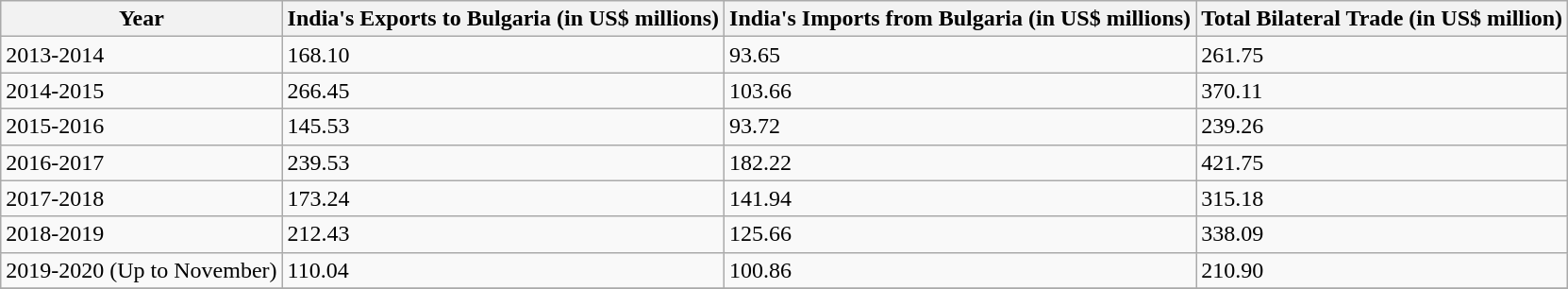<table class="wikitable">
<tr>
<th>Year</th>
<th>India's Exports to Bulgaria (in US$ millions)</th>
<th>India's Imports from Bulgaria (in US$ millions)</th>
<th>Total Bilateral Trade  (in US$ million)</th>
</tr>
<tr>
<td>2013-2014</td>
<td>168.10</td>
<td>93.65</td>
<td>261.75</td>
</tr>
<tr>
<td>2014-2015</td>
<td>266.45</td>
<td>103.66</td>
<td>370.11</td>
</tr>
<tr>
<td>2015-2016</td>
<td>145.53</td>
<td>93.72</td>
<td>239.26</td>
</tr>
<tr>
<td>2016-2017</td>
<td>239.53</td>
<td>182.22</td>
<td>421.75</td>
</tr>
<tr>
<td>2017-2018</td>
<td>173.24</td>
<td>141.94</td>
<td>315.18</td>
</tr>
<tr>
<td>2018-2019</td>
<td>212.43</td>
<td>125.66</td>
<td>338.09</td>
</tr>
<tr>
<td>2019-2020 (Up to November)</td>
<td>110.04</td>
<td>100.86</td>
<td>210.90</td>
</tr>
<tr>
</tr>
</table>
